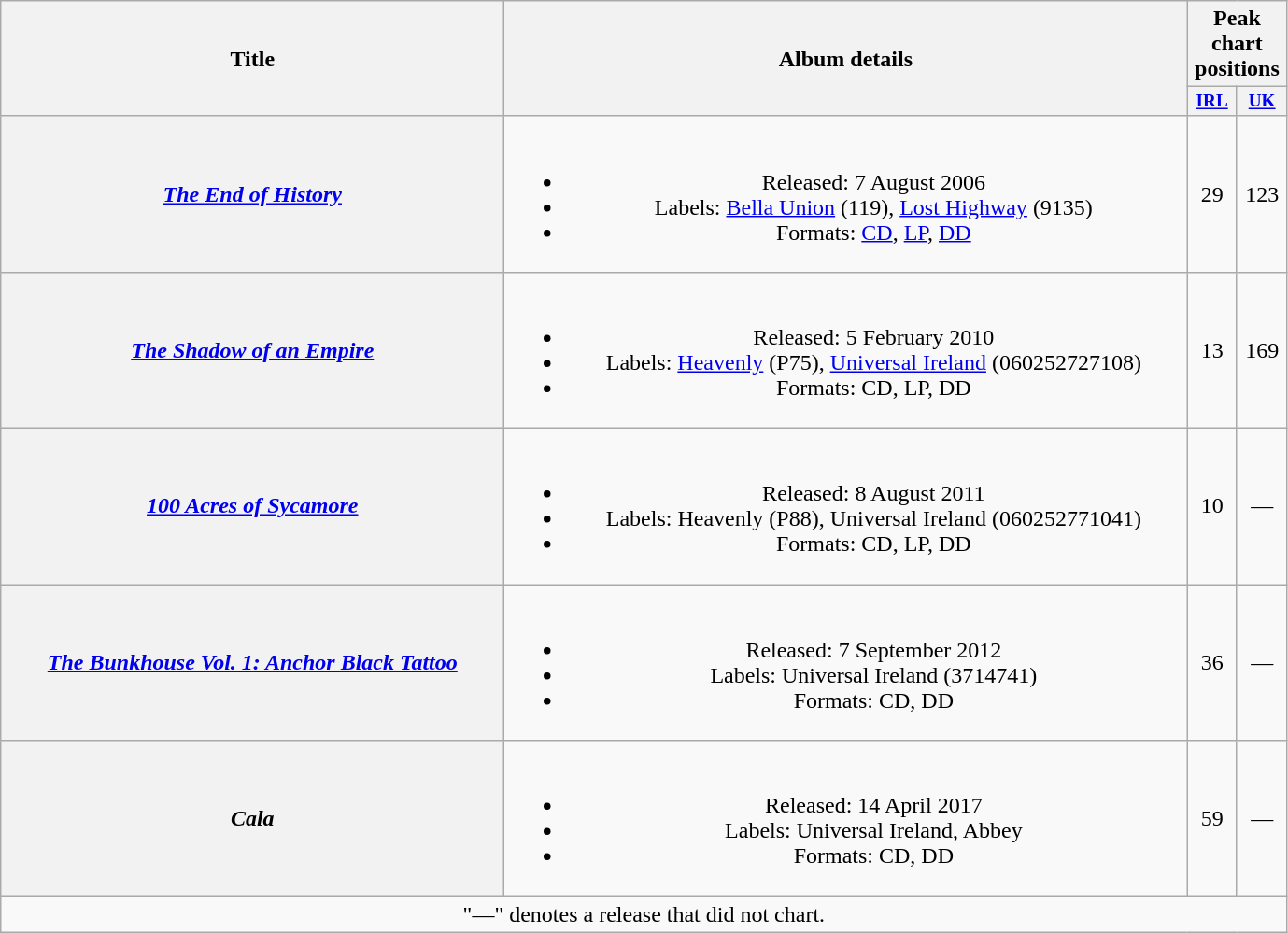<table class="wikitable plainrowheaders" style="text-align:center;">
<tr>
<th scope="col" rowspan="2" style="width:22em;">Title</th>
<th scope="col" rowspan="2" style="width:30em;">Album details</th>
<th scope="col" colspan="2" style="width:4em;">Peak chart positions</th>
</tr>
<tr>
<th style="width:2em; font-size:80%;"><a href='#'>IRL</a><br></th>
<th style="width:2em; font-size:80%;"><a href='#'>UK</a><br></th>
</tr>
<tr>
<th scope="row"><em><a href='#'>The End of History</a></em></th>
<td><br><ul><li>Released: 7 August 2006</li><li>Labels: <a href='#'>Bella Union</a> (119), <a href='#'>Lost Highway</a> (9135)</li><li>Formats: <a href='#'>CD</a>, <a href='#'>LP</a>, <a href='#'>DD</a></li></ul></td>
<td style="text-align:center;">29</td>
<td style="text-align:center;">123</td>
</tr>
<tr>
<th scope="row"><em><a href='#'>The Shadow of an Empire</a></em></th>
<td><br><ul><li>Released: 5 February 2010</li><li>Labels: <a href='#'>Heavenly</a> (P75), <a href='#'>Universal Ireland</a> (060252727108)</li><li>Formats: CD, LP, DD</li></ul></td>
<td style="text-align:center;">13</td>
<td style="text-align:center;">169</td>
</tr>
<tr>
<th scope="row"><em><a href='#'>100 Acres of Sycamore</a></em></th>
<td><br><ul><li>Released: 8 August 2011</li><li>Labels: Heavenly (P88), Universal Ireland (060252771041)</li><li>Formats: CD, LP, DD</li></ul></td>
<td style="text-align:center;">10</td>
<td style="text-align:center;">—</td>
</tr>
<tr>
<th scope="row"><em><a href='#'>The Bunkhouse Vol. 1: Anchor Black Tattoo</a></em></th>
<td><br><ul><li>Released: 7 September 2012</li><li>Labels: Universal Ireland (3714741)</li><li>Formats: CD, DD</li></ul></td>
<td style="text-align:center;">36</td>
<td style="text-align:center;">—</td>
</tr>
<tr>
<th scope="row"><em>Cala</em></th>
<td><br><ul><li>Released: 14 April 2017</li><li>Labels: Universal Ireland, Abbey</li><li>Formats: CD, DD</li></ul></td>
<td style="text-align:center;">59<br></td>
<td style="text-align:center;">—</td>
</tr>
<tr>
<td colspan="4" style="text-align:center;">"—" denotes a release that did not chart.</td>
</tr>
</table>
